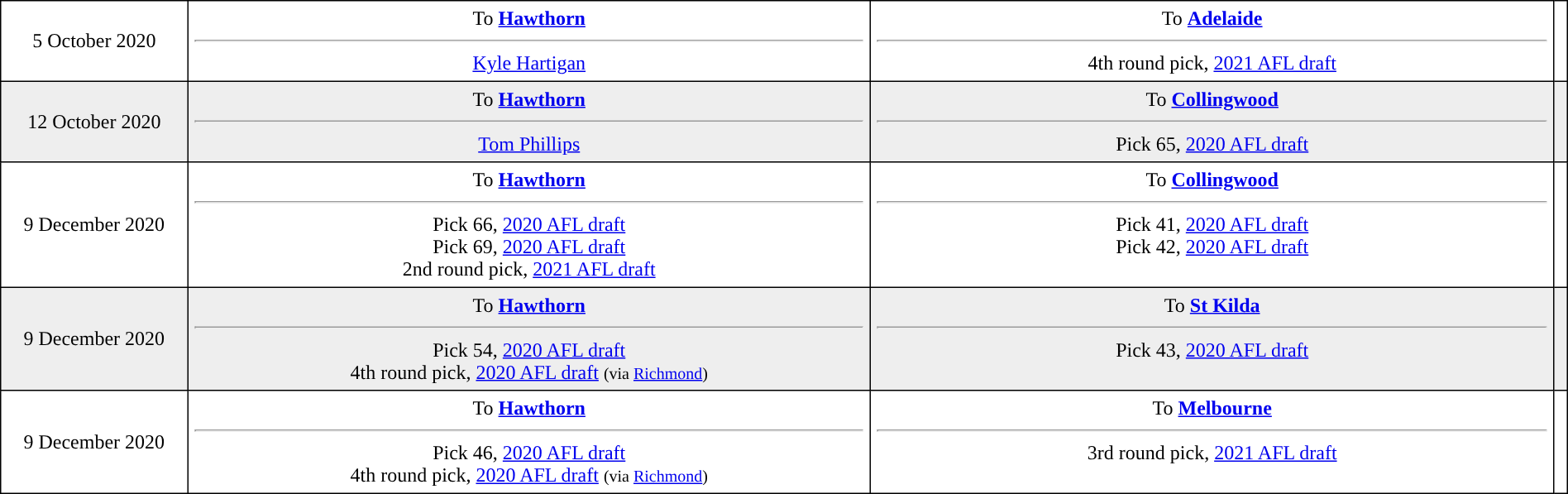<table border=1 style="border-collapse:collapse; text-align: center; width: 100%" bordercolor="#000000"  cellpadding="5">
<tr>
<td style="width:12%">5 October 2020</td>
<td style="width:44%; vertical-align:top;">To <strong><a href='#'>Hawthorn</a></strong> <hr> <a href='#'>Kyle Hartigan</a></td>
<td style="width:44%; vertical-align:top;">To <strong><a href='#'>Adelaide</a></strong> <hr> 4th round pick, <a href='#'>2021 AFL draft</a></td>
<td></td>
</tr>
<tr style="background:#EEE">
<td style="width:12%">12 October 2020</td>
<td style="width:44%; vertical-align:top;">To <strong><a href='#'>Hawthorn</a></strong> <hr> <a href='#'>Tom Phillips</a></td>
<td style="width:44%; vertical-align:top;">To <strong><a href='#'>Collingwood</a></strong> <hr> Pick 65, <a href='#'>2020 AFL draft</a></td>
<td></td>
</tr>
<tr>
<td style="width:12%'">9 December 2020</td>
<td style="width:44%; vertical-align:top;">To <strong><a href='#'>Hawthorn</a></strong> <hr> Pick 66, <a href='#'>2020 AFL draft</a> <br> Pick 69, <a href='#'>2020 AFL draft</a> <br> 2nd round pick, <a href='#'>2021 AFL draft</a></td>
<td style="width:44%; vertical-align:top;">To <strong><a href='#'>Collingwood</a></strong> <hr> Pick 41, <a href='#'>2020 AFL draft</a> <br> Pick 42, <a href='#'>2020 AFL draft</a></td>
<td></td>
</tr>
<tr style="background:#EEE">
<td style="width:12%'">9 December 2020</td>
<td style="width:44%; vertical-align:top;">To <strong><a href='#'>Hawthorn</a></strong> <hr> Pick 54, <a href='#'>2020 AFL draft</a> <br> 4th round pick, <a href='#'>2020 AFL draft</a> <small>(via <a href='#'>Richmond</a>)</small></td>
<td style="width:44%; vertical-align:top;">To <strong><a href='#'>St Kilda</a></strong> <hr> Pick 43, <a href='#'>2020 AFL draft</a></td>
<td></td>
</tr>
<tr>
<td style="width:12%'">9 December 2020</td>
<td style="width:44%; vertical-align:top;">To <strong><a href='#'>Hawthorn</a></strong> <hr> Pick 46, <a href='#'>2020 AFL draft</a> <br> 4th round pick, <a href='#'>2020 AFL draft</a> <small>(via <a href='#'>Richmond</a>)</small></td>
<td style="width:44%; vertical-align:top;">To <strong><a href='#'>Melbourne</a></strong> <hr> 3rd round pick, <a href='#'>2021 AFL draft</a></td>
<td></td>
</tr>
</table>
